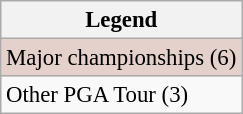<table class="wikitable" style="font-size:95%;">
<tr>
<th>Legend</th>
</tr>
<tr style="background:#e5d1cb;">
<td>Major championships (6)</td>
</tr>
<tr>
<td>Other PGA Tour (3)</td>
</tr>
</table>
